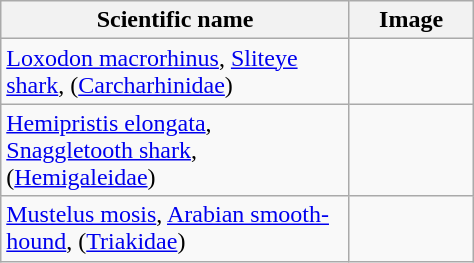<table class="wikitable sortable plainrowheaders">
<tr>
<th scope="col" width="225">Scientific name</th>
<th scope="col" class="unsortable" width="75">Image</th>
</tr>
<tr>
<td><a href='#'>Loxodon macrorhinus</a>, <a href='#'>Sliteye shark</a>, (<a href='#'>Carcharhinidae</a>)</td>
<td></td>
</tr>
<tr>
<td><a href='#'>Hemipristis elongata</a>, <a href='#'>Snaggletooth shark</a>, (<a href='#'>Hemigaleidae</a>)</td>
<td></td>
</tr>
<tr>
<td><a href='#'>Mustelus mosis</a>, <a href='#'>Arabian smooth-hound</a>, (<a href='#'>Triakidae</a>)</td>
<td></td>
</tr>
</table>
